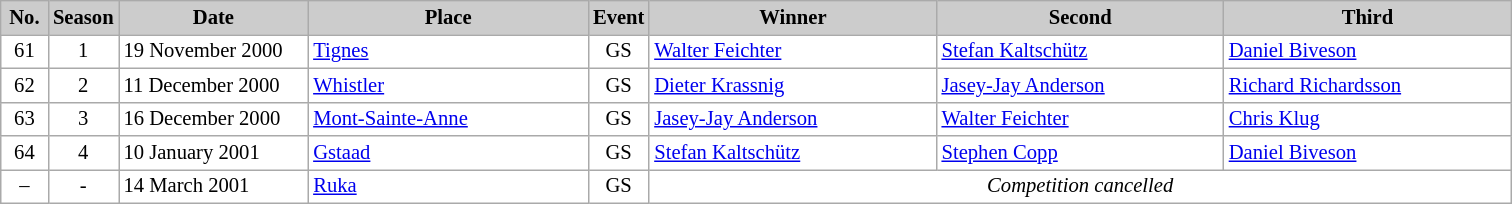<table class="wikitable plainrowheaders" style="background:#fff; font-size:86%; border:grey solid 1px; border-collapse:collapse;">
<tr style="background:#ccc; text-align:center;">
<th scope="col" style="background:#ccc; width:25px;">No.</th>
<th scope="col" style="background:#ccc; width:30px;">Season</th>
<th scope="col" style="background:#ccc; width:120px;">Date</th>
<th scope="col" style="background:#ccc; width:180px;">Place</th>
<th scope="col" style="background:#ccc; width:15px;">Event</th>
<th scope="col" style="background:#ccc; width:185px;">Winner</th>
<th scope="col" style="background:#ccc; width:185px;">Second</th>
<th scope="col" style="background:#ccc; width:185px;">Third</th>
</tr>
<tr>
<td align=center>61</td>
<td align=center>1</td>
<td>19 November 2000</td>
<td> <a href='#'>Tignes</a></td>
<td align=center>GS</td>
<td> <a href='#'>Walter Feichter</a></td>
<td> <a href='#'>Stefan Kaltschütz</a></td>
<td> <a href='#'>Daniel Biveson</a></td>
</tr>
<tr>
<td align=center>62</td>
<td align=center>2</td>
<td>11 December 2000</td>
<td> <a href='#'>Whistler</a></td>
<td align=center>GS</td>
<td> <a href='#'>Dieter Krassnig</a></td>
<td> <a href='#'>Jasey-Jay Anderson</a></td>
<td> <a href='#'>Richard Richardsson</a></td>
</tr>
<tr>
<td align=center>63</td>
<td align=center>3</td>
<td>16 December 2000</td>
<td> <a href='#'>Mont-Sainte-Anne</a></td>
<td align=center>GS</td>
<td> <a href='#'>Jasey-Jay Anderson</a></td>
<td> <a href='#'>Walter Feichter</a></td>
<td> <a href='#'>Chris Klug</a></td>
</tr>
<tr>
<td align=center>64</td>
<td align=center>4</td>
<td>10 January 2001</td>
<td> <a href='#'>Gstaad</a></td>
<td align=center>GS</td>
<td> <a href='#'>Stefan Kaltschütz</a></td>
<td> <a href='#'>Stephen Copp</a></td>
<td> <a href='#'>Daniel Biveson</a></td>
</tr>
<tr>
<td align=center>–</td>
<td align=center>-</td>
<td>14 March 2001</td>
<td> <a href='#'>Ruka</a></td>
<td align=center>GS</td>
<td colspan=3 align=center><em>Competition cancelled</em></td>
</tr>
</table>
